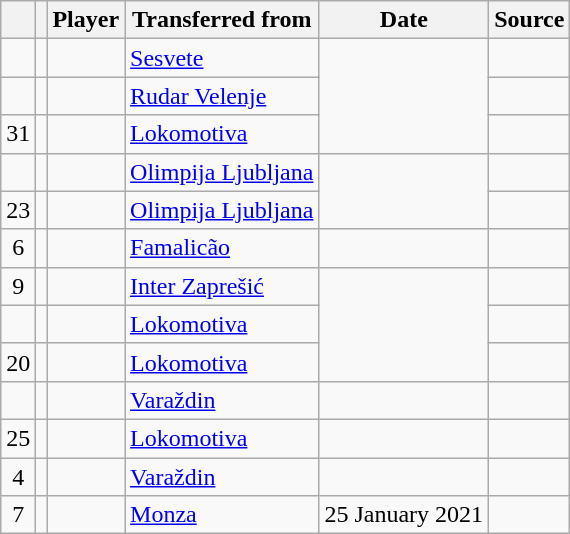<table class="wikitable plainrowheaders sortable">
<tr>
<th></th>
<th></th>
<th scope=col>Player</th>
<th>Transferred from</th>
<th scope=col>Date</th>
<th scope=col>Source</th>
</tr>
<tr>
<td align=center></td>
<td align=center></td>
<td></td>
<td> <a href='#'>Sesvete</a></td>
<td rowspan="3"></td>
<td></td>
</tr>
<tr>
<td align=center></td>
<td align=center></td>
<td></td>
<td> <a href='#'>Rudar Velenje</a></td>
<td></td>
</tr>
<tr>
<td align=center>31</td>
<td align=center></td>
<td></td>
<td> <a href='#'>Lokomotiva</a></td>
<td></td>
</tr>
<tr>
<td align=center></td>
<td align=center></td>
<td></td>
<td> <a href='#'>Olimpija Ljubljana</a></td>
<td rowspan="2"></td>
<td></td>
</tr>
<tr>
<td align=center>23</td>
<td align=center></td>
<td></td>
<td> <a href='#'>Olimpija Ljubljana</a></td>
<td></td>
</tr>
<tr>
<td align=center>6</td>
<td align=center></td>
<td></td>
<td> <a href='#'>Famalicão</a></td>
<td></td>
<td></td>
</tr>
<tr>
<td align=center>9</td>
<td align=center></td>
<td></td>
<td> <a href='#'>Inter Zaprešić</a></td>
<td rowspan="3"></td>
<td></td>
</tr>
<tr>
<td align=center></td>
<td align=center></td>
<td></td>
<td> <a href='#'>Lokomotiva</a></td>
<td></td>
</tr>
<tr>
<td align=center>20</td>
<td align=center></td>
<td></td>
<td> <a href='#'>Lokomotiva</a></td>
<td></td>
</tr>
<tr>
<td align=center></td>
<td align=center></td>
<td></td>
<td> <a href='#'>Varaždin</a></td>
<td></td>
<td></td>
</tr>
<tr>
<td align=center>25</td>
<td align=center></td>
<td></td>
<td> <a href='#'>Lokomotiva</a></td>
<td></td>
<td></td>
</tr>
<tr>
<td align=center>4</td>
<td align=center></td>
<td></td>
<td> <a href='#'>Varaždin</a></td>
<td></td>
<td></td>
</tr>
<tr>
<td align=center>7</td>
<td align=center></td>
<td></td>
<td> <a href='#'>Monza</a></td>
<td>25 January 2021</td>
<td></td>
</tr>
</table>
